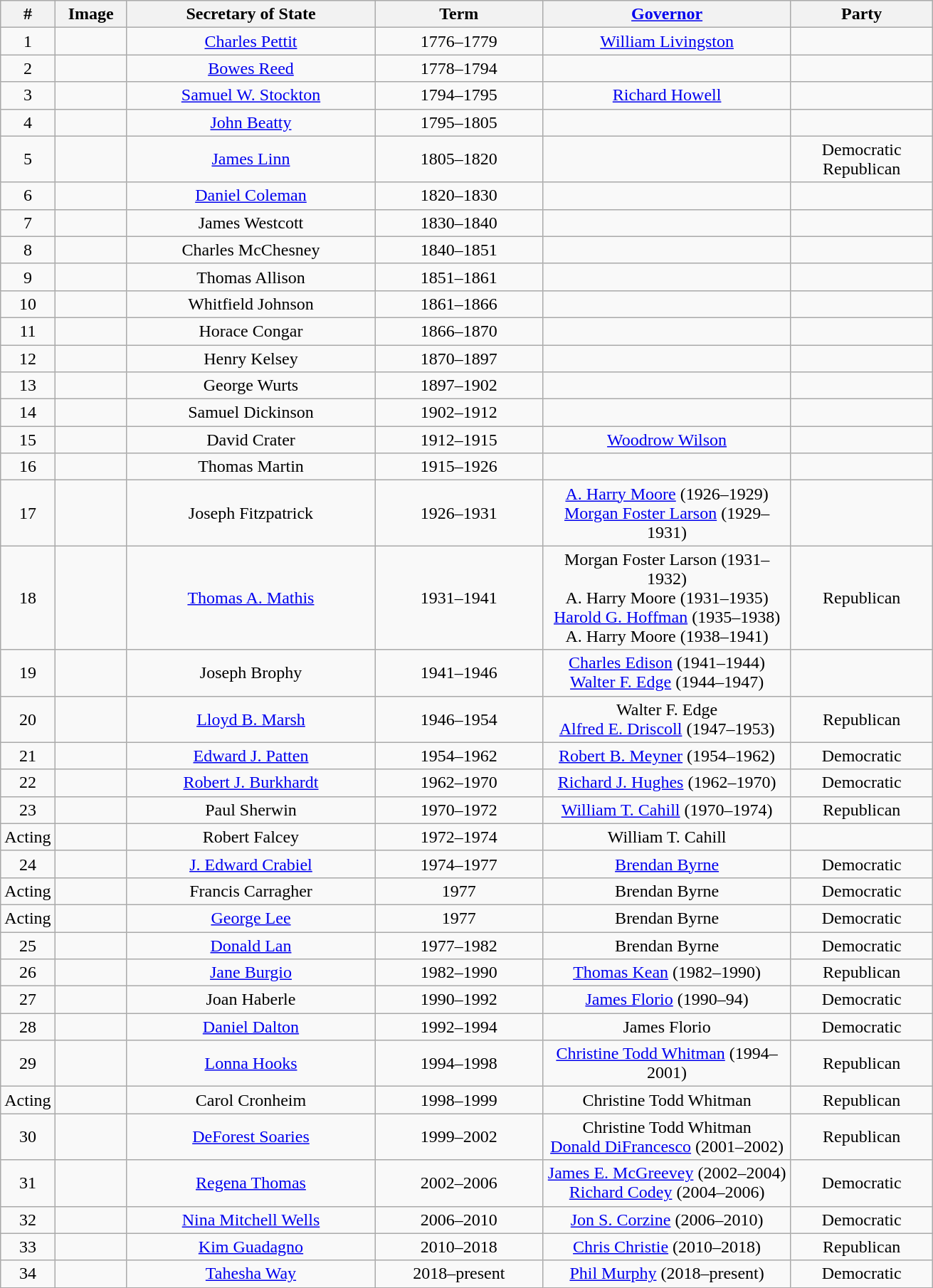<table class="wikitable" style="text-align:center">
<tr>
<th scope="col" width=30>#</th>
<th scope="col" width=60>Image</th>
<th scope="col" width=225>Secretary of State</th>
<th scope="col" width=150>Term</th>
<th scope="col" width=225><a href='#'>Governor</a></th>
<th scope="col" width=125>Party</th>
</tr>
<tr>
<td>1</td>
<td></td>
<td><a href='#'>Charles Pettit</a></td>
<td>1776–1779</td>
<td><a href='#'>William Livingston</a></td>
<td></td>
</tr>
<tr>
<td>2</td>
<td></td>
<td><a href='#'>Bowes Reed</a></td>
<td>1778–1794</td>
<td></td>
<td></td>
</tr>
<tr>
<td>3</td>
<td></td>
<td><a href='#'>Samuel W. Stockton</a></td>
<td>1794–1795</td>
<td><a href='#'>Richard Howell</a></td>
<td></td>
</tr>
<tr>
<td>4</td>
<td></td>
<td><a href='#'>John Beatty</a></td>
<td>1795–1805</td>
<td></td>
<td></td>
</tr>
<tr>
<td>5</td>
<td></td>
<td><a href='#'>James Linn</a></td>
<td>1805–1820</td>
<td></td>
<td>Democratic Republican</td>
</tr>
<tr>
<td>6</td>
<td></td>
<td><a href='#'>Daniel Coleman</a></td>
<td>1820–1830</td>
<td></td>
<td></td>
</tr>
<tr>
<td>7</td>
<td></td>
<td>James Westcott</td>
<td>1830–1840</td>
<td></td>
<td></td>
</tr>
<tr>
<td>8</td>
<td></td>
<td>Charles McChesney</td>
<td>1840–1851</td>
<td></td>
<td></td>
</tr>
<tr>
<td>9</td>
<td></td>
<td>Thomas Allison</td>
<td>1851–1861</td>
<td></td>
<td></td>
</tr>
<tr>
<td>10</td>
<td></td>
<td>Whitfield Johnson</td>
<td>1861–1866</td>
<td></td>
<td></td>
</tr>
<tr>
<td>11</td>
<td></td>
<td>Horace Congar</td>
<td>1866–1870</td>
<td></td>
<td></td>
</tr>
<tr>
<td>12</td>
<td></td>
<td>Henry Kelsey</td>
<td>1870–1897</td>
<td></td>
<td></td>
</tr>
<tr>
<td>13</td>
<td></td>
<td>George Wurts</td>
<td>1897–1902</td>
<td></td>
<td></td>
</tr>
<tr>
<td>14</td>
<td></td>
<td>Samuel Dickinson</td>
<td>1902–1912</td>
<td></td>
<td></td>
</tr>
<tr>
<td>15</td>
<td></td>
<td>David Crater</td>
<td>1912–1915</td>
<td><a href='#'>Woodrow Wilson</a></td>
<td></td>
</tr>
<tr>
<td>16</td>
<td></td>
<td>Thomas Martin</td>
<td>1915–1926</td>
<td></td>
<td></td>
</tr>
<tr>
<td>17</td>
<td></td>
<td>Joseph Fitzpatrick</td>
<td>1926–1931</td>
<td><a href='#'>A. Harry Moore</a> (1926–1929)<br><a href='#'>Morgan Foster Larson</a> (1929–1931)</td>
<td></td>
</tr>
<tr>
<td>18</td>
<td></td>
<td><a href='#'>Thomas A. Mathis</a></td>
<td>1931–1941</td>
<td>Morgan Foster Larson (1931–1932)<br>A. Harry Moore (1931–1935)<br><a href='#'>Harold G. Hoffman</a> (1935–1938)<br>A. Harry Moore (1938–1941)</td>
<td>Republican</td>
</tr>
<tr>
<td>19</td>
<td></td>
<td>Joseph Brophy</td>
<td>1941–1946</td>
<td><a href='#'>Charles Edison</a> (1941–1944)<br><a href='#'>Walter F. Edge</a> (1944–1947)</td>
<td></td>
</tr>
<tr>
<td>20</td>
<td></td>
<td><a href='#'>Lloyd B. Marsh</a></td>
<td>1946–1954</td>
<td>Walter F. Edge<br><a href='#'>Alfred E. Driscoll</a> (1947–1953)</td>
<td>Republican</td>
</tr>
<tr>
<td>21</td>
<td></td>
<td><a href='#'>Edward J. Patten</a></td>
<td>1954–1962</td>
<td><a href='#'>Robert B. Meyner</a> (1954–1962)</td>
<td>Democratic</td>
</tr>
<tr>
<td>22</td>
<td></td>
<td><a href='#'>Robert J. Burkhardt</a></td>
<td>1962–1970</td>
<td><a href='#'>Richard J. Hughes</a> (1962–1970)</td>
<td>Democratic</td>
</tr>
<tr>
<td>23</td>
<td></td>
<td>Paul Sherwin</td>
<td>1970–1972</td>
<td><a href='#'>William T. Cahill</a> (1970–1974)</td>
<td>Republican</td>
</tr>
<tr>
<td>Acting</td>
<td></td>
<td>Robert Falcey</td>
<td>1972–1974</td>
<td>William T. Cahill</td>
<td></td>
</tr>
<tr>
<td>24</td>
<td></td>
<td><a href='#'>J. Edward Crabiel</a></td>
<td>1974–1977</td>
<td><a href='#'>Brendan Byrne</a></td>
<td>Democratic</td>
</tr>
<tr>
<td>Acting</td>
<td></td>
<td>Francis Carragher</td>
<td>1977</td>
<td>Brendan Byrne</td>
<td>Democratic</td>
</tr>
<tr>
<td>Acting</td>
<td></td>
<td><a href='#'>George Lee</a></td>
<td>1977</td>
<td>Brendan Byrne</td>
<td>Democratic</td>
</tr>
<tr>
<td>25</td>
<td></td>
<td><a href='#'>Donald Lan</a></td>
<td>1977–1982</td>
<td>Brendan Byrne</td>
<td>Democratic</td>
</tr>
<tr>
<td>26</td>
<td></td>
<td><a href='#'>Jane Burgio</a></td>
<td>1982–1990</td>
<td><a href='#'>Thomas Kean</a> (1982–1990)</td>
<td>Republican</td>
</tr>
<tr>
<td>27</td>
<td></td>
<td>Joan Haberle</td>
<td>1990–1992</td>
<td><a href='#'>James Florio</a> (1990–94)</td>
<td>Democratic</td>
</tr>
<tr>
<td>28</td>
<td></td>
<td><a href='#'>Daniel Dalton</a></td>
<td>1992–1994</td>
<td>James Florio</td>
<td>Democratic</td>
</tr>
<tr>
<td>29</td>
<td></td>
<td><a href='#'>Lonna Hooks</a></td>
<td>1994–1998</td>
<td><a href='#'>Christine Todd Whitman</a> (1994–2001)</td>
<td>Republican</td>
</tr>
<tr>
<td>Acting</td>
<td></td>
<td>Carol Cronheim</td>
<td>1998–1999</td>
<td>Christine Todd Whitman</td>
<td>Republican</td>
</tr>
<tr>
<td>30</td>
<td></td>
<td><a href='#'>DeForest Soaries</a></td>
<td>1999–2002</td>
<td>Christine Todd Whitman<br><a href='#'>Donald DiFrancesco</a> (2001–2002)</td>
<td>Republican</td>
</tr>
<tr>
<td>31</td>
<td></td>
<td><a href='#'>Regena Thomas</a></td>
<td>2002–2006</td>
<td><a href='#'>James E. McGreevey</a> (2002–2004)<br><a href='#'>Richard Codey</a> (2004–2006)</td>
<td>Democratic</td>
</tr>
<tr>
<td>32</td>
<td></td>
<td><a href='#'>Nina Mitchell Wells</a></td>
<td>2006–2010</td>
<td><a href='#'>Jon S. Corzine</a> (2006–2010)</td>
<td>Democratic</td>
</tr>
<tr>
<td>33</td>
<td></td>
<td><a href='#'>Kim Guadagno</a></td>
<td>2010–2018</td>
<td><a href='#'>Chris Christie</a> (2010–2018)</td>
<td>Republican</td>
</tr>
<tr>
<td>34</td>
<td></td>
<td><a href='#'>Tahesha Way</a></td>
<td>2018–present</td>
<td><a href='#'>Phil Murphy</a> (2018–present)</td>
<td>Democratic</td>
</tr>
</table>
